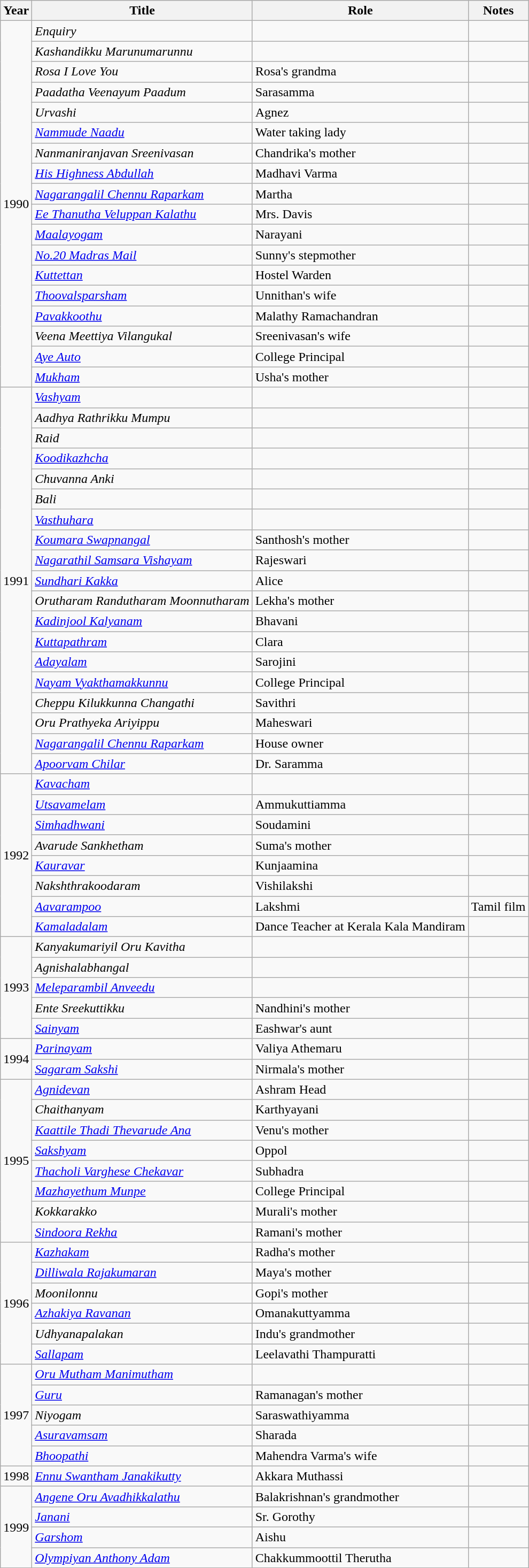<table class="wikitable sortable">
<tr>
<th>Year</th>
<th>Title</th>
<th>Role</th>
<th class="unsortable">Notes</th>
</tr>
<tr>
<td rowspan=18>1990</td>
<td><em>Enquiry</em></td>
<td></td>
<td></td>
</tr>
<tr>
<td><em>Kashandikku Marunumarunnu</em></td>
<td></td>
<td></td>
</tr>
<tr>
<td><em>Rosa I Love You</em></td>
<td>Rosa's grandma</td>
<td></td>
</tr>
<tr>
<td><em>Paadatha Veenayum Paadum</em></td>
<td>Sarasamma</td>
<td></td>
</tr>
<tr>
<td><em>Urvashi</em></td>
<td>Agnez</td>
<td></td>
</tr>
<tr>
<td><em><a href='#'>Nammude Naadu</a></em></td>
<td>Water taking lady</td>
<td></td>
</tr>
<tr>
<td><em>Nanmaniranjavan Sreenivasan</em></td>
<td>Chandrika's mother</td>
<td></td>
</tr>
<tr>
<td><em><a href='#'>His Highness Abdullah</a></em></td>
<td>Madhavi Varma</td>
<td></td>
</tr>
<tr>
<td><em><a href='#'>Nagarangalil Chennu Raparkam</a></em></td>
<td>Martha</td>
<td></td>
</tr>
<tr>
<td><em><a href='#'>Ee Thanutha Veluppan Kalathu</a></em></td>
<td>Mrs. Davis</td>
<td></td>
</tr>
<tr>
<td><em><a href='#'>Maalayogam</a></em></td>
<td>Narayani</td>
<td></td>
</tr>
<tr>
<td><em><a href='#'>No.20 Madras Mail</a></em></td>
<td>Sunny's stepmother</td>
<td></td>
</tr>
<tr>
<td><em><a href='#'>Kuttettan</a></em></td>
<td>Hostel Warden</td>
<td></td>
</tr>
<tr>
<td><em><a href='#'>Thoovalsparsham</a></em></td>
<td>Unnithan's wife</td>
<td></td>
</tr>
<tr>
<td><em><a href='#'>Pavakkoothu</a></em></td>
<td>Malathy Ramachandran</td>
<td></td>
</tr>
<tr>
<td><em>Veena Meettiya Vilangukal</em></td>
<td>Sreenivasan's wife</td>
<td></td>
</tr>
<tr>
<td><em><a href='#'>Aye Auto</a></em></td>
<td>College Principal</td>
<td></td>
</tr>
<tr>
<td><em><a href='#'>Mukham</a></em></td>
<td>Usha's mother</td>
<td></td>
</tr>
<tr>
<td rowspan=19>1991</td>
<td><em><a href='#'>Vashyam</a></em></td>
<td></td>
<td></td>
</tr>
<tr>
<td><em>Aadhya Rathrikku Mumpu</em></td>
<td></td>
<td></td>
</tr>
<tr>
<td><em>Raid</em></td>
<td></td>
<td></td>
</tr>
<tr>
<td><em><a href='#'>Koodikazhcha</a></em></td>
<td></td>
<td></td>
</tr>
<tr>
<td><em>Chuvanna Anki</em></td>
<td></td>
<td></td>
</tr>
<tr>
<td><em>Bali</em></td>
<td></td>
<td></td>
</tr>
<tr>
<td><em><a href='#'>Vasthuhara</a></em></td>
<td></td>
<td></td>
</tr>
<tr>
<td><em><a href='#'>Koumara Swapnangal</a></em></td>
<td>Santhosh's mother</td>
<td></td>
</tr>
<tr>
<td><em><a href='#'>Nagarathil Samsara Vishayam</a></em></td>
<td>Rajeswari</td>
<td></td>
</tr>
<tr>
<td><em><a href='#'>Sundhari Kakka</a></em></td>
<td>Alice</td>
<td></td>
</tr>
<tr>
<td><em>Orutharam Randutharam Moonnutharam</em></td>
<td>Lekha's mother</td>
<td></td>
</tr>
<tr>
<td><em><a href='#'>Kadinjool Kalyanam</a></em></td>
<td>Bhavani</td>
<td></td>
</tr>
<tr>
<td><em><a href='#'>Kuttapathram</a></em></td>
<td>Clara</td>
<td></td>
</tr>
<tr>
<td><em><a href='#'>Adayalam</a></em></td>
<td>Sarojini</td>
<td></td>
</tr>
<tr>
<td><em><a href='#'>Nayam Vyakthamakkunnu</a></em></td>
<td>College Principal</td>
<td></td>
</tr>
<tr>
<td><em>Cheppu Kilukkunna Changathi</em></td>
<td>Savithri</td>
<td></td>
</tr>
<tr>
<td><em>Oru Prathyeka Ariyippu</em></td>
<td>Maheswari</td>
<td></td>
</tr>
<tr>
<td><em><a href='#'>Nagarangalil Chennu Raparkam</a></em></td>
<td>House owner</td>
<td></td>
</tr>
<tr>
<td><em><a href='#'>Apoorvam Chilar</a></em></td>
<td>Dr. Saramma</td>
<td></td>
</tr>
<tr>
<td rowspan=8>1992</td>
<td><em><a href='#'>Kavacham</a></em></td>
<td></td>
<td></td>
</tr>
<tr>
<td><em><a href='#'>Utsavamelam</a></em></td>
<td>Ammukuttiamma</td>
<td></td>
</tr>
<tr>
<td><em><a href='#'>Simhadhwani</a></em></td>
<td>Soudamini</td>
<td></td>
</tr>
<tr>
<td><em>Avarude Sankhetham</em></td>
<td>Suma's mother</td>
<td></td>
</tr>
<tr>
<td><em><a href='#'>Kauravar</a></em></td>
<td>Kunjaamina</td>
<td></td>
</tr>
<tr>
<td><em>Nakshthrakoodaram</em></td>
<td>Vishilakshi</td>
<td></td>
</tr>
<tr>
<td><em><a href='#'>Aavarampoo</a></em></td>
<td>Lakshmi</td>
<td>Tamil film</td>
</tr>
<tr>
<td><em><a href='#'>Kamaladalam</a></em></td>
<td>Dance Teacher at Kerala Kala Mandiram</td>
<td></td>
</tr>
<tr>
<td rowspan=5>1993</td>
<td><em>Kanyakumariyil Oru Kavitha</em></td>
<td></td>
<td></td>
</tr>
<tr>
<td><em>Agnishalabhangal</em></td>
<td></td>
<td></td>
</tr>
<tr>
<td><em><a href='#'>Meleparambil Anveedu</a></em></td>
<td></td>
<td></td>
</tr>
<tr>
<td><em>Ente Sreekuttikku</em></td>
<td>Nandhini's mother</td>
<td></td>
</tr>
<tr>
<td><em><a href='#'>Sainyam</a></em></td>
<td>Eashwar's aunt</td>
<td></td>
</tr>
<tr>
<td rowspan=2>1994</td>
<td><em><a href='#'>Parinayam</a></em></td>
<td>Valiya Athemaru</td>
<td></td>
</tr>
<tr>
<td><em><a href='#'>Sagaram Sakshi</a></em></td>
<td>Nirmala's mother</td>
<td></td>
</tr>
<tr>
<td rowspan=8>1995</td>
<td><em><a href='#'>Agnidevan</a></em></td>
<td>Ashram Head</td>
<td></td>
</tr>
<tr>
<td><em>Chaithanyam</em></td>
<td>Karthyayani</td>
<td></td>
</tr>
<tr>
<td><em><a href='#'>Kaattile Thadi Thevarude Ana</a></em></td>
<td>Venu's mother</td>
<td></td>
</tr>
<tr>
<td><em><a href='#'>Sakshyam</a></em></td>
<td>Oppol</td>
<td></td>
</tr>
<tr>
<td><em><a href='#'>Thacholi Varghese Chekavar</a></em></td>
<td>Subhadra</td>
<td></td>
</tr>
<tr>
<td><em><a href='#'>Mazhayethum Munpe</a></em></td>
<td>College Principal</td>
<td></td>
</tr>
<tr>
<td><em>Kokkarakko</em></td>
<td>Murali's mother</td>
<td></td>
</tr>
<tr>
<td><em><a href='#'>Sindoora Rekha</a></em></td>
<td>Ramani's mother</td>
<td></td>
</tr>
<tr>
<td rowspan=6>1996</td>
<td><em><a href='#'>Kazhakam</a></em></td>
<td>Radha's mother</td>
<td></td>
</tr>
<tr>
<td><em><a href='#'>Dilliwala Rajakumaran</a></em></td>
<td>Maya's mother</td>
<td></td>
</tr>
<tr>
<td><em>Moonilonnu</em></td>
<td>Gopi's mother</td>
<td></td>
</tr>
<tr>
<td><em><a href='#'>Azhakiya Ravanan</a></em></td>
<td>Omanakuttyamma</td>
<td></td>
</tr>
<tr>
<td><em>Udhyanapalakan</em></td>
<td>Indu's grandmother</td>
<td></td>
</tr>
<tr>
<td><em><a href='#'>Sallapam</a></em></td>
<td>Leelavathi Thampuratti</td>
<td></td>
</tr>
<tr>
<td rowspan=5>1997</td>
<td><em><a href='#'>Oru Mutham Manimutham</a></em></td>
<td></td>
<td></td>
</tr>
<tr>
<td><em><a href='#'>Guru</a></em></td>
<td>Ramanagan's mother</td>
<td></td>
</tr>
<tr>
<td><em>Niyogam</em></td>
<td>Saraswathiyamma</td>
<td></td>
</tr>
<tr>
<td><em><a href='#'>Asuravamsam</a></em></td>
<td>Sharada</td>
<td></td>
</tr>
<tr>
<td><em><a href='#'>Bhoopathi</a></em></td>
<td>Mahendra Varma's wife</td>
<td></td>
</tr>
<tr>
<td>1998</td>
<td><em><a href='#'>Ennu Swantham Janakikutty</a></em></td>
<td>Akkara Muthassi</td>
<td></td>
</tr>
<tr>
<td rowspan=4>1999</td>
<td><em><a href='#'>Angene Oru Avadhikkalathu</a></em></td>
<td>Balakrishnan's grandmother</td>
<td></td>
</tr>
<tr>
<td><em><a href='#'>Janani</a></em></td>
<td>Sr. Gorothy</td>
<td></td>
</tr>
<tr>
<td><em><a href='#'>Garshom</a></em></td>
<td>Aishu</td>
<td></td>
</tr>
<tr>
<td><em><a href='#'>Olympiyan Anthony Adam</a></em></td>
<td>Chakkummoottil Therutha</td>
<td></td>
</tr>
<tr>
</tr>
</table>
